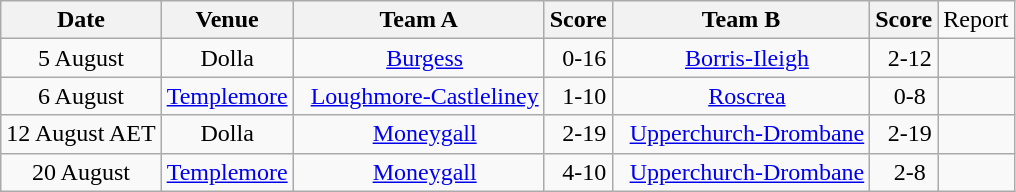<table class="wikitable">
<tr>
<th>Date</th>
<th>Venue</th>
<th>Team A</th>
<th>Score</th>
<th>Team B</th>
<th>Score</th>
<td>Report</td>
</tr>
<tr align="center">
<td>5 August</td>
<td>Dolla</td>
<td>  <a href='#'>Burgess</a></td>
<td>  0-16</td>
<td>  <a href='#'>Borris-Ileigh</a></td>
<td>  2-12</td>
<td> </td>
</tr>
<tr align="center">
<td>6 August</td>
<td><a href='#'>Templemore</a></td>
<td>  <a href='#'>Loughmore-Castleliney</a></td>
<td>  1-10</td>
<td>  <a href='#'>Roscrea</a></td>
<td>  0-8</td>
<td></td>
</tr>
<tr align="center">
<td>12 August AET</td>
<td>Dolla</td>
<td>  <a href='#'>Moneygall</a></td>
<td>  2-19</td>
<td>  <a href='#'>Upperchurch-Drombane</a></td>
<td>  2-19</td>
<td></td>
</tr>
<tr align="center">
<td>20 August</td>
<td><a href='#'>Templemore</a></td>
<td>  <a href='#'>Moneygall</a></td>
<td>  4-10</td>
<td>  <a href='#'>Upperchurch-Drombane</a></td>
<td>  2-8</td>
<td></td>
</tr>
</table>
